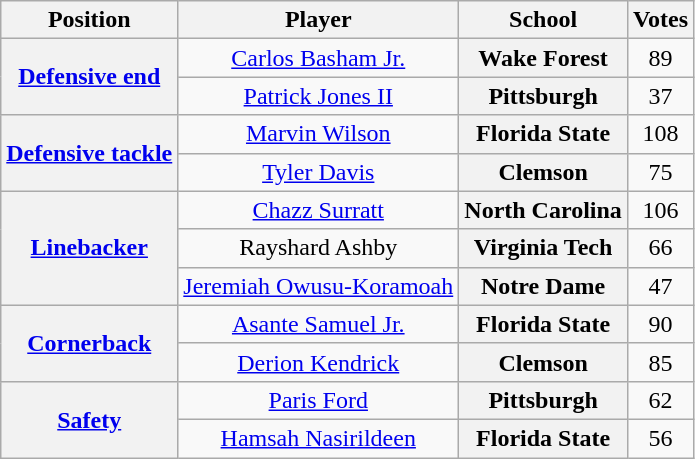<table class="wikitable" style="text-align: center;">
<tr>
<th>Position</th>
<th>Player</th>
<th>School</th>
<th>Votes</th>
</tr>
<tr>
<th rowspan="2"><a href='#'>Defensive end</a></th>
<td><a href='#'>Carlos Basham Jr.</a></td>
<th style=>Wake Forest</th>
<td>89</td>
</tr>
<tr>
<td><a href='#'>Patrick Jones II</a></td>
<th style=>Pittsburgh</th>
<td>37</td>
</tr>
<tr>
<th rowspan="2"><a href='#'>Defensive tackle</a></th>
<td><a href='#'>Marvin Wilson</a></td>
<th style=>Florida State</th>
<td>108</td>
</tr>
<tr>
<td><a href='#'>Tyler Davis</a></td>
<th style=>Clemson</th>
<td>75</td>
</tr>
<tr>
<th rowspan="3"><a href='#'>Linebacker</a></th>
<td><a href='#'>Chazz Surratt</a></td>
<th style=>North Carolina</th>
<td>106</td>
</tr>
<tr>
<td>Rayshard Ashby</td>
<th style=>Virginia Tech</th>
<td>66</td>
</tr>
<tr>
<td><a href='#'>Jeremiah Owusu-Koramoah</a></td>
<th style=>Notre Dame</th>
<td>47</td>
</tr>
<tr>
<th rowspan="2"><a href='#'>Cornerback</a></th>
<td><a href='#'>Asante Samuel Jr.</a></td>
<th style=>Florida State</th>
<td>90</td>
</tr>
<tr>
<td><a href='#'>Derion Kendrick</a></td>
<th style=>Clemson</th>
<td>85</td>
</tr>
<tr>
<th rowspan="2"><a href='#'>Safety</a></th>
<td><a href='#'>Paris Ford</a></td>
<th style=>Pittsburgh</th>
<td>62</td>
</tr>
<tr>
<td><a href='#'>Hamsah Nasirildeen</a></td>
<th style=>Florida State</th>
<td>56</td>
</tr>
</table>
